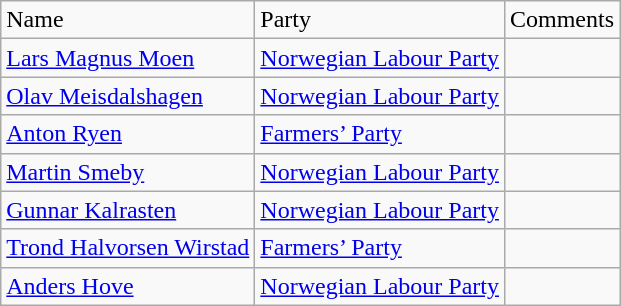<table class="wikitable">
<tr>
<td>Name</td>
<td>Party</td>
<td>Comments</td>
</tr>
<tr>
<td><a href='#'>Lars Magnus Moen</a></td>
<td><a href='#'>Norwegian Labour Party</a></td>
<td></td>
</tr>
<tr>
<td><a href='#'>Olav Meisdalshagen</a></td>
<td><a href='#'>Norwegian Labour Party</a></td>
<td></td>
</tr>
<tr>
<td><a href='#'>Anton Ryen</a></td>
<td><a href='#'>Farmers’ Party</a></td>
<td></td>
</tr>
<tr>
<td><a href='#'>Martin Smeby</a></td>
<td><a href='#'>Norwegian Labour Party</a></td>
<td></td>
</tr>
<tr>
<td><a href='#'>Gunnar Kalrasten</a></td>
<td><a href='#'>Norwegian Labour Party</a></td>
<td></td>
</tr>
<tr>
<td><a href='#'>Trond Halvorsen Wirstad</a></td>
<td><a href='#'>Farmers’ Party</a></td>
<td></td>
</tr>
<tr>
<td><a href='#'>Anders Hove</a></td>
<td><a href='#'>Norwegian Labour Party</a></td>
<td></td>
</tr>
</table>
